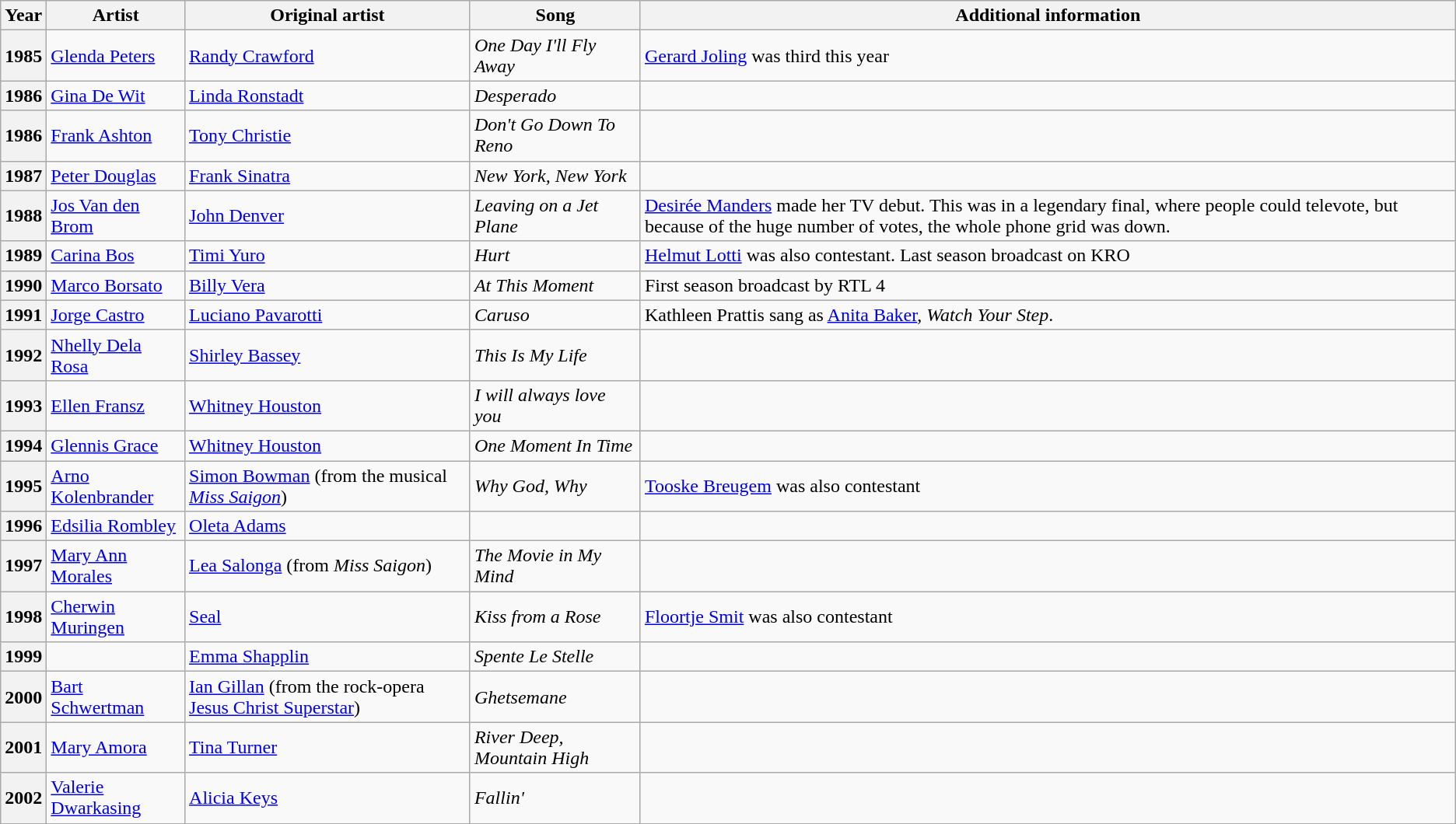<table class="wikitable">
<tr>
<th>Year</th>
<th>Artist</th>
<th>Original artist</th>
<th>Song</th>
<th>Additional information</th>
</tr>
<tr>
<th>1985</th>
<td><a href='#'>Glenda Peters</a></td>
<td><a href='#'>Randy Crawford</a></td>
<td><em>One Day I'll Fly Away</em></td>
<td><a href='#'>Gerard Joling</a> was third this year</td>
</tr>
<tr>
<th>1986</th>
<td><a href='#'>Gina De Wit</a></td>
<td><a href='#'>Linda Ronstadt</a></td>
<td><em>Desperado</em></td>
</tr>
<tr>
<th>1986</th>
<td><a href='#'>Frank Ashton</a></td>
<td><a href='#'>Tony Christie</a></td>
<td><em>Don't Go Down To Reno</em></td>
<td></td>
</tr>
<tr>
<th>1987</th>
<td><a href='#'>Peter Douglas</a></td>
<td><a href='#'>Frank Sinatra</a></td>
<td><em>New York, New York</em></td>
<td></td>
</tr>
<tr>
<th>1988</th>
<td><a href='#'>Jos Van den Brom</a></td>
<td><a href='#'>John Denver</a></td>
<td><em>Leaving on a Jet Plane</em></td>
<td><a href='#'>Desirée Manders</a> made her TV debut. This was in a legendary final, where people could televote, but because of the huge number of votes, the whole phone grid was down.</td>
</tr>
<tr>
<th>1989</th>
<td><a href='#'>Carina Bos</a></td>
<td><a href='#'>Timi Yuro</a></td>
<td><em>Hurt</em></td>
<td><a href='#'>Helmut Lotti</a> was also contestant. Last season broadcast on KRO</td>
</tr>
<tr>
<th>1990</th>
<td><a href='#'>Marco Borsato</a></td>
<td><a href='#'>Billy Vera</a></td>
<td><em>At This Moment</em></td>
<td>First season broadcast by RTL 4</td>
</tr>
<tr>
<th>1991</th>
<td><a href='#'>Jorge Castro</a></td>
<td><a href='#'>Luciano Pavarotti</a></td>
<td><em>Caruso</em></td>
<td>Kathleen Prattis sang as <a href='#'>Anita Baker</a>, <em>Watch Your Step</em>.</td>
</tr>
<tr>
<th>1992</th>
<td><a href='#'>Nhelly Dela Rosa</a></td>
<td><a href='#'>Shirley Bassey</a></td>
<td><em>This Is My Life</em></td>
<td></td>
</tr>
<tr>
<th>1993</th>
<td><a href='#'>Ellen Fransz</a></td>
<td><a href='#'>Whitney Houston</a></td>
<td><em>I will always love you</em></td>
<td></td>
</tr>
<tr>
<th>1994</th>
<td><a href='#'>Glennis Grace</a></td>
<td><a href='#'>Whitney Houston</a></td>
<td><em>One Moment In Time</em></td>
<td></td>
</tr>
<tr>
<th>1995</th>
<td><a href='#'>Arno Kolenbrander</a></td>
<td><a href='#'>Simon Bowman</a> (from the musical <em><a href='#'>Miss Saigon</a></em>)</td>
<td><em>Why God, Why</em></td>
<td><a href='#'>Tooske Breugem</a> was also contestant</td>
</tr>
<tr>
<th>1996</th>
<td><a href='#'>Edsilia Rombley</a></td>
<td><a href='#'>Oleta Adams</a></td>
<td></td>
<td></td>
</tr>
<tr>
<th>1997</th>
<td><a href='#'>Mary Ann Morales</a></td>
<td><a href='#'>Lea Salonga</a> (from <em>Miss Saigon</em>)</td>
<td><em>The Movie in My Mind</em></td>
<td></td>
</tr>
<tr>
<th>1998</th>
<td><a href='#'>Cherwin Muringen</a></td>
<td><a href='#'>Seal</a></td>
<td><em>Kiss from a Rose</em></td>
<td><a href='#'>Floortje Smit</a> was also contestant</td>
</tr>
<tr>
<th>1999</th>
<td></td>
<td><a href='#'>Emma Shapplin</a></td>
<td><em>Spente Le Stelle</em></td>
<td></td>
</tr>
<tr>
<th>2000</th>
<td><a href='#'>Bart Schwertman</a></td>
<td><a href='#'>Ian Gillan</a> (from the rock-opera <a href='#'>Jesus Christ Superstar</a>)</td>
<td><em>Ghetsemane</em></td>
<td></td>
</tr>
<tr>
<th>2001</th>
<td><a href='#'>Mary Amora</a></td>
<td><a href='#'>Tina Turner</a></td>
<td><em>River Deep, Mountain High</em></td>
<td></td>
</tr>
<tr>
<th>2002</th>
<td><a href='#'>Valerie Dwarkasing</a></td>
<td><a href='#'>Alicia Keys</a></td>
<td><em>Fallin' </em></td>
<td></td>
</tr>
</table>
